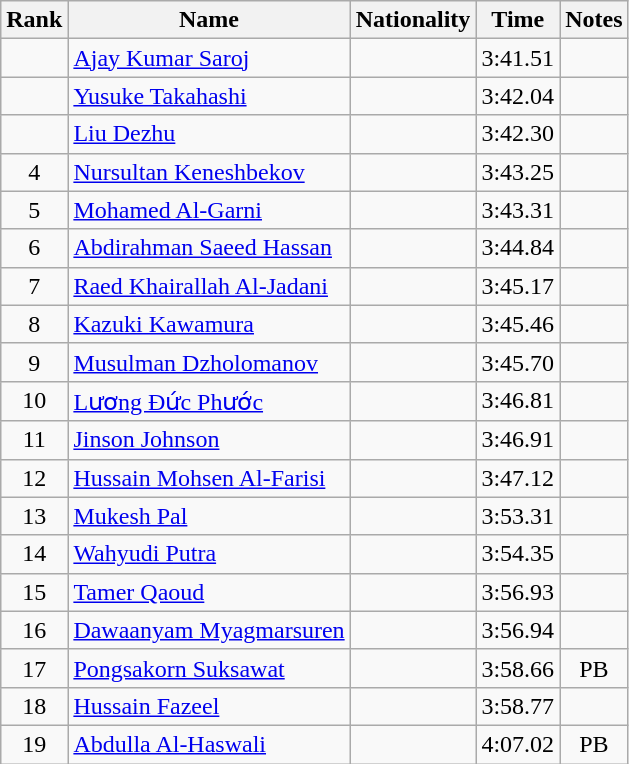<table class="wikitable sortable" style="text-align:center">
<tr>
<th>Rank</th>
<th>Name</th>
<th>Nationality</th>
<th>Time</th>
<th>Notes</th>
</tr>
<tr>
<td></td>
<td align=left><a href='#'>Ajay Kumar Saroj</a></td>
<td align=left></td>
<td>3:41.51</td>
<td></td>
</tr>
<tr>
<td></td>
<td align=left><a href='#'>Yusuke Takahashi</a></td>
<td align=left></td>
<td>3:42.04</td>
<td></td>
</tr>
<tr>
<td></td>
<td align=left><a href='#'>Liu Dezhu</a></td>
<td align=left></td>
<td>3:42.30</td>
<td></td>
</tr>
<tr>
<td>4</td>
<td align=left><a href='#'>Nursultan Keneshbekov</a></td>
<td align=left></td>
<td>3:43.25</td>
<td></td>
</tr>
<tr>
<td>5</td>
<td align=left><a href='#'>Mohamed Al-Garni</a></td>
<td align=left></td>
<td>3:43.31</td>
<td></td>
</tr>
<tr>
<td>6</td>
<td align=left><a href='#'>Abdirahman Saeed Hassan</a></td>
<td align=left></td>
<td>3:44.84</td>
<td></td>
</tr>
<tr>
<td>7</td>
<td align=left><a href='#'>Raed Khairallah Al-Jadani</a></td>
<td align=left></td>
<td>3:45.17</td>
<td></td>
</tr>
<tr>
<td>8</td>
<td align=left><a href='#'>Kazuki Kawamura</a></td>
<td align=left></td>
<td>3:45.46</td>
<td></td>
</tr>
<tr>
<td>9</td>
<td align=left><a href='#'>Musulman Dzholomanov</a></td>
<td align=left></td>
<td>3:45.70</td>
<td></td>
</tr>
<tr>
<td>10</td>
<td align=left><a href='#'>Lương Đức Phước</a></td>
<td align=left></td>
<td>3:46.81</td>
<td></td>
</tr>
<tr>
<td>11</td>
<td align=left><a href='#'>Jinson Johnson</a></td>
<td align=left></td>
<td>3:46.91</td>
<td></td>
</tr>
<tr>
<td>12</td>
<td align=left><a href='#'>Hussain Mohsen Al-Farisi</a></td>
<td align=left></td>
<td>3:47.12</td>
<td></td>
</tr>
<tr>
<td>13</td>
<td align=left><a href='#'>Mukesh Pal</a></td>
<td align=left></td>
<td>3:53.31</td>
<td></td>
</tr>
<tr>
<td>14</td>
<td align=left><a href='#'>Wahyudi Putra</a></td>
<td align=left></td>
<td>3:54.35</td>
<td></td>
</tr>
<tr>
<td>15</td>
<td align=left><a href='#'>Tamer Qaoud</a></td>
<td align=left></td>
<td>3:56.93</td>
<td></td>
</tr>
<tr>
<td>16</td>
<td align=left><a href='#'>Dawaanyam Myagmarsuren</a></td>
<td align=left></td>
<td>3:56.94</td>
<td></td>
</tr>
<tr>
<td>17</td>
<td align=left><a href='#'>Pongsakorn Suksawat</a></td>
<td align=left></td>
<td>3:58.66</td>
<td>PB</td>
</tr>
<tr>
<td>18</td>
<td align=left><a href='#'>Hussain Fazeel</a></td>
<td align=left></td>
<td>3:58.77</td>
<td></td>
</tr>
<tr>
<td>19</td>
<td align=left><a href='#'>Abdulla Al-Haswali</a></td>
<td align=left></td>
<td>4:07.02</td>
<td>PB</td>
</tr>
</table>
